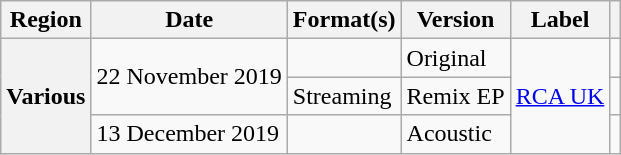<table class="wikitable plainrowheaders">
<tr>
<th scope="col">Region</th>
<th scope="col">Date</th>
<th scope="col">Format(s)</th>
<th scope="col">Version</th>
<th scope="col">Label</th>
<th scope="col"></th>
</tr>
<tr>
<th scope="row" rowspan="3">Various</th>
<td rowspan="2">22 November 2019</td>
<td></td>
<td>Original</td>
<td rowspan="3"><a href='#'>RCA UK</a></td>
<td align="center"></td>
</tr>
<tr>
<td>Streaming</td>
<td>Remix EP</td>
<td align="center"></td>
</tr>
<tr>
<td>13 December 2019</td>
<td></td>
<td>Acoustic</td>
<td align="center"></td>
</tr>
</table>
